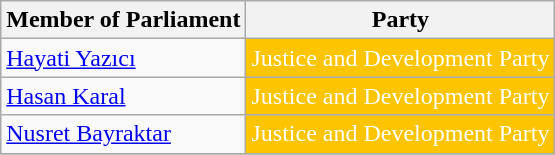<table class="wikitable">
<tr>
<th>Member of Parliament</th>
<th>Party</th>
</tr>
<tr>
<td><a href='#'>Hayati Yazıcı</a></td>
<td style="background:#FDC400; color:white">Justice and Development Party</td>
</tr>
<tr>
<td><a href='#'>Hasan Karal</a></td>
<td style="background:#FDC400; color:white">Justice and Development Party</td>
</tr>
<tr>
<td><a href='#'>Nusret Bayraktar</a></td>
<td style="background:#FDC400; color:white">Justice and Development Party</td>
</tr>
<tr>
</tr>
</table>
